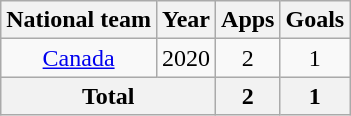<table class="wikitable" style="text-align:center">
<tr>
<th>National team</th>
<th>Year</th>
<th>Apps</th>
<th>Goals</th>
</tr>
<tr>
<td><a href='#'>Canada</a></td>
<td>2020</td>
<td>2</td>
<td>1</td>
</tr>
<tr>
<th colspan="2">Total</th>
<th>2</th>
<th>1</th>
</tr>
</table>
